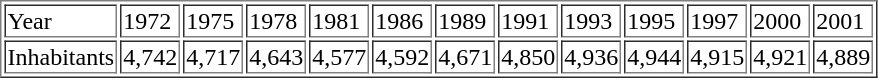<table border="1">
<tr>
<td>Year</td>
<td>1972</td>
<td>1975</td>
<td>1978</td>
<td>1981</td>
<td>1986</td>
<td>1989</td>
<td>1991</td>
<td>1993</td>
<td>1995</td>
<td>1997</td>
<td>2000</td>
<td>2001</td>
</tr>
<tr --->
<td>Inhabitants</td>
<td>4,742</td>
<td>4,717</td>
<td>4,643</td>
<td>4,577</td>
<td>4,592</td>
<td>4,671</td>
<td>4,850</td>
<td>4,936</td>
<td>4,944</td>
<td>4,915</td>
<td>4,921</td>
<td>4,889</td>
</tr>
</table>
